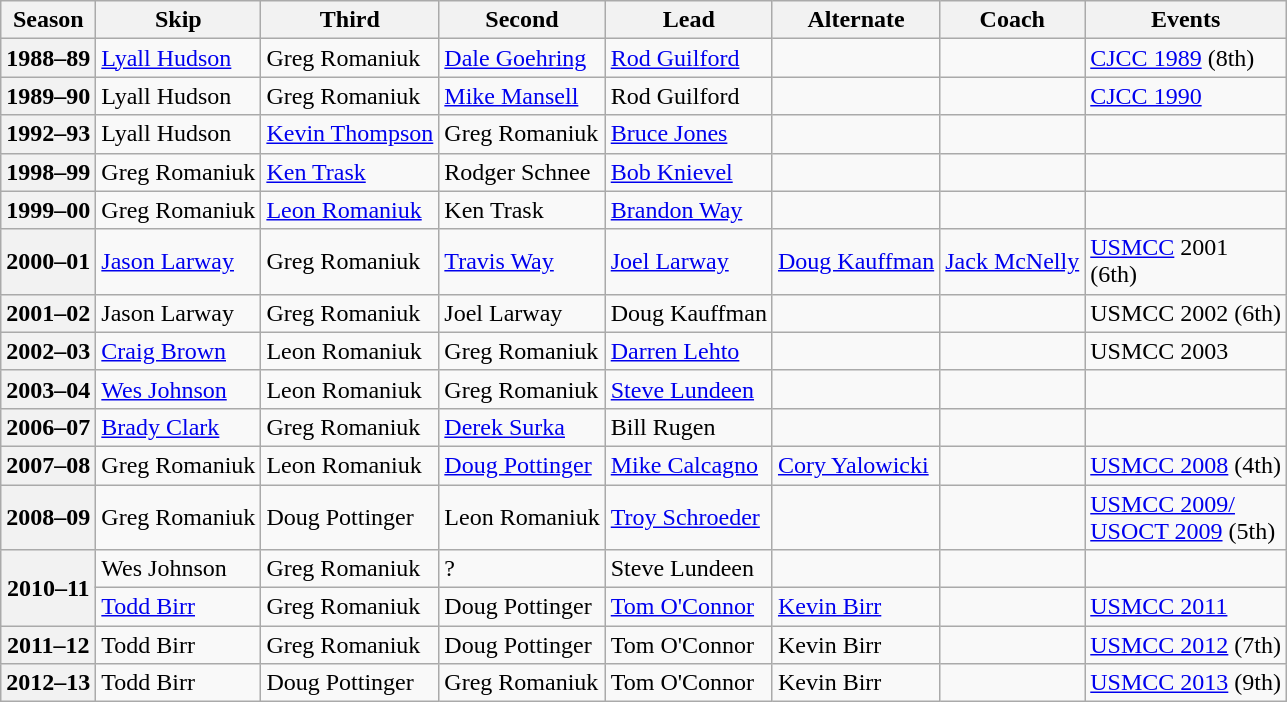<table class="wikitable">
<tr>
<th scope="col">Season</th>
<th scope="col">Skip</th>
<th scope="col">Third</th>
<th scope="col">Second</th>
<th scope="col">Lead</th>
<th scope="col">Alternate</th>
<th scope="col">Coach</th>
<th scope="col">Events</th>
</tr>
<tr>
<th scope="row">1988–89</th>
<td><a href='#'>Lyall Hudson</a></td>
<td>Greg Romaniuk</td>
<td><a href='#'>Dale Goehring</a></td>
<td><a href='#'>Rod Guilford</a></td>
<td></td>
<td></td>
<td><a href='#'>CJCC 1989</a> (8th)</td>
</tr>
<tr>
<th scope="row">1989–90</th>
<td>Lyall Hudson</td>
<td>Greg Romaniuk</td>
<td><a href='#'>Mike Mansell</a></td>
<td>Rod Guilford</td>
<td></td>
<td></td>
<td><a href='#'>CJCC 1990</a> </td>
</tr>
<tr>
<th scope="row">1992–93</th>
<td>Lyall Hudson</td>
<td><a href='#'>Kevin Thompson</a></td>
<td>Greg Romaniuk</td>
<td><a href='#'>Bruce Jones</a></td>
<td></td>
<td></td>
<td></td>
</tr>
<tr>
<th scope="row">1998–99</th>
<td>Greg Romaniuk</td>
<td><a href='#'>Ken Trask</a></td>
<td>Rodger Schnee</td>
<td><a href='#'>Bob Knievel</a></td>
<td></td>
<td></td>
<td></td>
</tr>
<tr>
<th scope="row">1999–00</th>
<td>Greg Romaniuk</td>
<td><a href='#'>Leon Romaniuk</a></td>
<td>Ken Trask</td>
<td><a href='#'>Brandon Way</a></td>
<td></td>
<td></td>
<td></td>
</tr>
<tr>
<th scope="row">2000–01</th>
<td><a href='#'>Jason Larway</a></td>
<td>Greg Romaniuk</td>
<td><a href='#'>Travis Way</a></td>
<td><a href='#'>Joel Larway</a></td>
<td><a href='#'>Doug Kauffman</a></td>
<td><a href='#'>Jack McNelly</a></td>
<td><a href='#'>USMCC</a> 2001 <br> (6th)</td>
</tr>
<tr>
<th scope="row">2001–02</th>
<td>Jason Larway</td>
<td>Greg Romaniuk</td>
<td>Joel Larway</td>
<td>Doug Kauffman</td>
<td></td>
<td></td>
<td>USMCC 2002 (6th)</td>
</tr>
<tr>
<th scope="row">2002–03</th>
<td><a href='#'>Craig Brown</a></td>
<td>Leon Romaniuk</td>
<td>Greg Romaniuk</td>
<td><a href='#'>Darren Lehto</a></td>
<td></td>
<td></td>
<td>USMCC 2003 </td>
</tr>
<tr>
<th scope="row">2003–04</th>
<td><a href='#'>Wes Johnson</a></td>
<td>Leon Romaniuk</td>
<td>Greg Romaniuk</td>
<td><a href='#'>Steve Lundeen</a></td>
<td></td>
<td></td>
<td></td>
</tr>
<tr>
<th scope="row">2006–07</th>
<td><a href='#'>Brady Clark</a></td>
<td>Greg Romaniuk</td>
<td><a href='#'>Derek Surka</a></td>
<td>Bill Rugen</td>
<td></td>
<td></td>
<td></td>
</tr>
<tr>
<th scope="row">2007–08</th>
<td>Greg Romaniuk</td>
<td>Leon Romaniuk</td>
<td><a href='#'>Doug Pottinger</a></td>
<td><a href='#'>Mike Calcagno</a></td>
<td><a href='#'>Cory Yalowicki</a></td>
<td></td>
<td><a href='#'>USMCC 2008</a> (4th)</td>
</tr>
<tr>
<th scope="row">2008–09</th>
<td>Greg Romaniuk</td>
<td>Doug Pottinger</td>
<td>Leon Romaniuk</td>
<td><a href='#'>Troy Schroeder</a></td>
<td></td>
<td></td>
<td><a href='#'>USMCC 2009/<br>USOCT 2009</a> (5th)</td>
</tr>
<tr>
<th scope="row" rowspan=2>2010–11</th>
<td>Wes Johnson</td>
<td>Greg Romaniuk</td>
<td>?</td>
<td>Steve Lundeen</td>
<td></td>
<td></td>
<td></td>
</tr>
<tr>
<td><a href='#'>Todd Birr</a></td>
<td>Greg Romaniuk</td>
<td>Doug Pottinger</td>
<td><a href='#'>Tom O'Connor</a></td>
<td><a href='#'>Kevin Birr</a></td>
<td></td>
<td><a href='#'>USMCC 2011</a> </td>
</tr>
<tr>
<th scope="row">2011–12</th>
<td>Todd Birr</td>
<td>Greg Romaniuk</td>
<td>Doug Pottinger</td>
<td>Tom O'Connor</td>
<td>Kevin Birr</td>
<td></td>
<td><a href='#'>USMCC 2012</a> (7th)</td>
</tr>
<tr>
<th scope="row">2012–13</th>
<td>Todd Birr</td>
<td>Doug Pottinger</td>
<td>Greg Romaniuk</td>
<td>Tom O'Connor</td>
<td>Kevin Birr</td>
<td></td>
<td><a href='#'>USMCC 2013</a> (9th)</td>
</tr>
</table>
